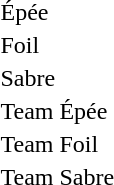<table>
<tr>
<td>Épée</td>
<td></td>
<td></td>
<td><br></td>
</tr>
<tr>
<td>Foil</td>
<td></td>
<td></td>
<td><br></td>
</tr>
<tr>
<td>Sabre</td>
<td></td>
<td></td>
<td><br></td>
</tr>
<tr>
<td>Team Épée</td>
<td></td>
<td></td>
<td></td>
</tr>
<tr>
<td>Team Foil</td>
<td></td>
<td></td>
<td></td>
</tr>
<tr>
<td>Team Sabre</td>
<td></td>
<td></td>
<td></td>
</tr>
<tr>
</tr>
</table>
